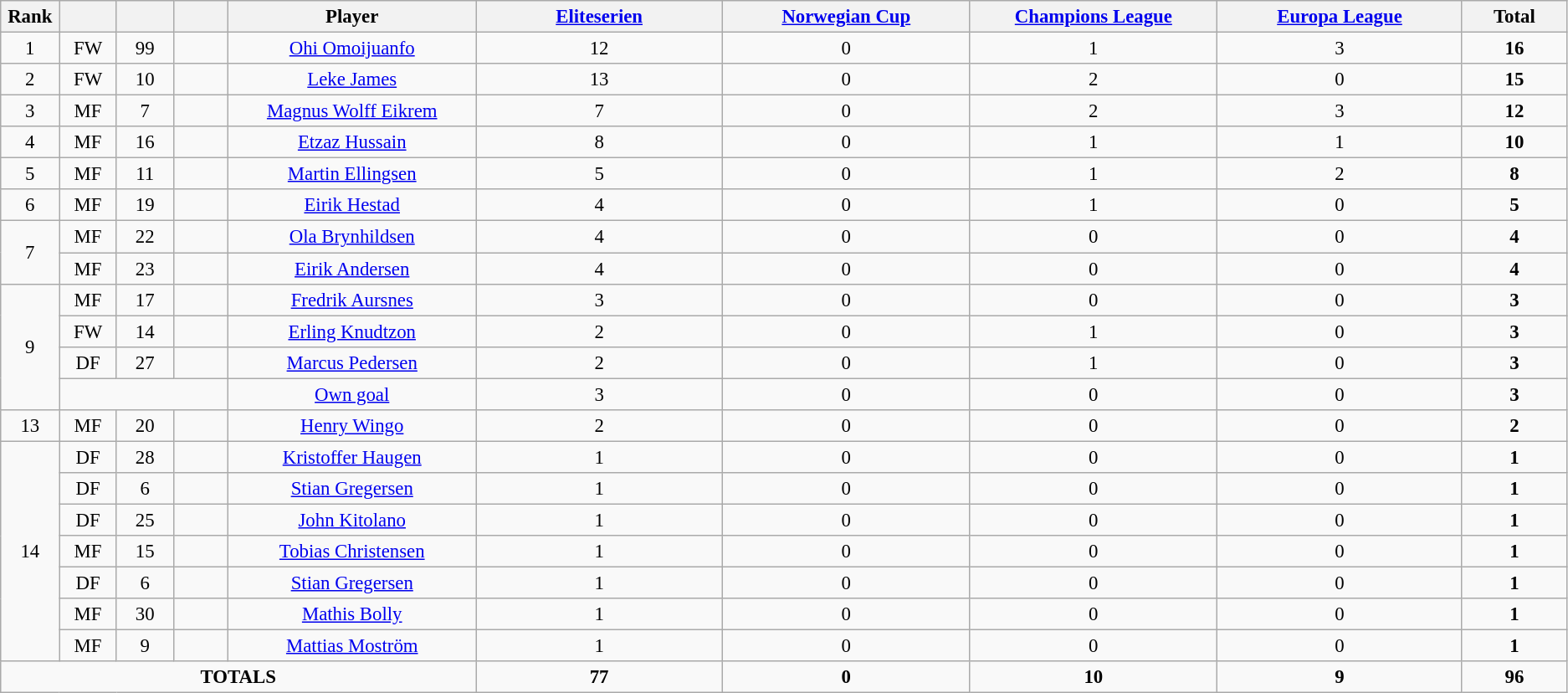<table class="wikitable" style="font-size: 95%; text-align: center;">
<tr>
<th width=40>Rank</th>
<th width=40></th>
<th width=40></th>
<th width=40></th>
<th width=200>Player</th>
<th width=200><a href='#'>Eliteserien</a></th>
<th width=200><a href='#'>Norwegian Cup</a></th>
<th width=200><a href='#'>Champions League</a></th>
<th width=200><a href='#'>Europa League</a></th>
<th width=80>Total</th>
</tr>
<tr>
<td>1</td>
<td>FW</td>
<td>99</td>
<td></td>
<td><a href='#'>Ohi Omoijuanfo</a></td>
<td>12</td>
<td>0</td>
<td>1</td>
<td>3</td>
<td><strong>16</strong></td>
</tr>
<tr>
<td>2</td>
<td>FW</td>
<td>10</td>
<td></td>
<td><a href='#'>Leke James</a></td>
<td>13</td>
<td>0</td>
<td>2</td>
<td>0</td>
<td><strong>15</strong></td>
</tr>
<tr>
<td>3</td>
<td>MF</td>
<td>7</td>
<td></td>
<td><a href='#'>Magnus Wolff Eikrem</a></td>
<td>7</td>
<td>0</td>
<td>2</td>
<td>3</td>
<td><strong>12</strong></td>
</tr>
<tr>
<td>4</td>
<td>MF</td>
<td>16</td>
<td></td>
<td><a href='#'>Etzaz Hussain</a></td>
<td>8</td>
<td>0</td>
<td>1</td>
<td>1</td>
<td><strong>10</strong></td>
</tr>
<tr>
<td>5</td>
<td>MF</td>
<td>11</td>
<td></td>
<td><a href='#'>Martin Ellingsen</a></td>
<td>5</td>
<td>0</td>
<td>1</td>
<td>2</td>
<td><strong>8</strong></td>
</tr>
<tr>
<td>6</td>
<td>MF</td>
<td>19</td>
<td></td>
<td><a href='#'>Eirik Hestad</a></td>
<td>4</td>
<td>0</td>
<td>1</td>
<td>0</td>
<td><strong>5</strong></td>
</tr>
<tr>
<td rowspan="2">7</td>
<td>MF</td>
<td>22</td>
<td></td>
<td><a href='#'>Ola Brynhildsen</a></td>
<td>4</td>
<td>0</td>
<td>0</td>
<td>0</td>
<td><strong>4</strong></td>
</tr>
<tr>
<td>MF</td>
<td>23</td>
<td></td>
<td><a href='#'>Eirik Andersen</a></td>
<td>4</td>
<td>0</td>
<td>0</td>
<td>0</td>
<td><strong>4</strong></td>
</tr>
<tr>
<td rowspan="4">9</td>
<td>MF</td>
<td>17</td>
<td></td>
<td><a href='#'>Fredrik Aursnes</a></td>
<td>3</td>
<td>0</td>
<td>0</td>
<td>0</td>
<td><strong>3</strong></td>
</tr>
<tr>
<td>FW</td>
<td>14</td>
<td></td>
<td><a href='#'>Erling Knudtzon</a></td>
<td>2</td>
<td>0</td>
<td>1</td>
<td>0</td>
<td><strong>3</strong></td>
</tr>
<tr>
<td>DF</td>
<td>27</td>
<td></td>
<td><a href='#'>Marcus Pedersen</a></td>
<td>2</td>
<td>0</td>
<td>1</td>
<td>0</td>
<td><strong>3</strong></td>
</tr>
<tr>
<td colspan="3"></td>
<td><a href='#'>Own goal</a></td>
<td>3</td>
<td>0</td>
<td>0</td>
<td>0</td>
<td><strong>3</strong></td>
</tr>
<tr>
<td>13</td>
<td>MF</td>
<td>20</td>
<td></td>
<td><a href='#'>Henry Wingo</a></td>
<td>2</td>
<td>0</td>
<td>0</td>
<td>0</td>
<td><strong>2</strong></td>
</tr>
<tr>
<td rowspan="7">14</td>
<td>DF</td>
<td>28</td>
<td></td>
<td><a href='#'>Kristoffer Haugen</a></td>
<td>1</td>
<td>0</td>
<td>0</td>
<td>0</td>
<td><strong>1</strong></td>
</tr>
<tr>
<td>DF</td>
<td>6</td>
<td></td>
<td><a href='#'>Stian Gregersen</a></td>
<td>1</td>
<td>0</td>
<td>0</td>
<td>0</td>
<td><strong>1</strong></td>
</tr>
<tr>
<td>DF</td>
<td>25</td>
<td></td>
<td><a href='#'>John Kitolano</a></td>
<td>1</td>
<td>0</td>
<td>0</td>
<td>0</td>
<td><strong>1</strong></td>
</tr>
<tr>
<td>MF</td>
<td>15</td>
<td></td>
<td><a href='#'>Tobias Christensen</a></td>
<td>1</td>
<td>0</td>
<td>0</td>
<td>0</td>
<td><strong>1</strong></td>
</tr>
<tr>
<td>DF</td>
<td>6</td>
<td></td>
<td><a href='#'>Stian Gregersen</a></td>
<td>1</td>
<td>0</td>
<td>0</td>
<td>0</td>
<td><strong>1</strong></td>
</tr>
<tr>
<td>MF</td>
<td>30</td>
<td></td>
<td><a href='#'>Mathis Bolly</a></td>
<td>1</td>
<td>0</td>
<td>0</td>
<td>0</td>
<td><strong>1</strong></td>
</tr>
<tr>
<td>MF</td>
<td>9</td>
<td></td>
<td><a href='#'>Mattias Moström</a></td>
<td>1</td>
<td>0</td>
<td>0</td>
<td>0</td>
<td><strong>1</strong></td>
</tr>
<tr>
<td colspan="5"><strong>TOTALS</strong></td>
<td><strong>77</strong></td>
<td><strong>0</strong></td>
<td><strong>10</strong></td>
<td><strong>9</strong></td>
<td><strong>96</strong></td>
</tr>
</table>
